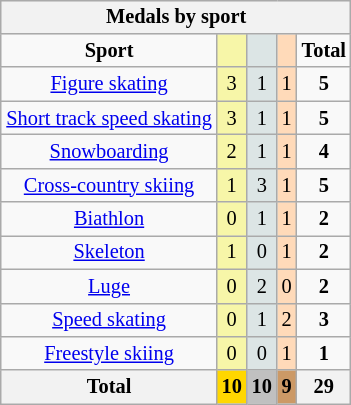<table class="wikitable" style="font-size:85%;float:right;clear:right;">
<tr style="background:#efefef;">
<th colspan=5>Medals by sport</th>
</tr>
<tr align=center>
<td><strong>Sport</strong></td>
<td bgcolor=#f7f6a8></td>
<td bgcolor=#dce5e5></td>
<td bgcolor=#ffdab9></td>
<td><strong>Total</strong></td>
</tr>
<tr align=center>
<td><a href='#'>Figure skating</a></td>
<td style="background:#F7F6A8;">3</td>
<td style="background:#DCE5E5;">1</td>
<td style="background:#FFDAB9;">1</td>
<td><strong>5</strong></td>
</tr>
<tr align=center>
<td><a href='#'>Short track speed skating</a></td>
<td style="background:#F7F6A8;">3</td>
<td style="background:#DCE5E5;">1</td>
<td style="background:#FFDAB9;">1</td>
<td><strong>5</strong></td>
</tr>
<tr align=center>
<td><a href='#'>Snowboarding</a></td>
<td style="background:#F7F6A8;">2</td>
<td style="background:#DCE5E5;">1</td>
<td style="background:#FFDAB9;">1</td>
<td><strong>4</strong></td>
</tr>
<tr align=center>
<td><a href='#'>Cross-country skiing</a></td>
<td style="background:#F7F6A8;">1</td>
<td style="background:#DCE5E5;">3</td>
<td style="background:#FFDAB9;">1</td>
<td><strong>5</strong></td>
</tr>
<tr align=center>
<td><a href='#'>Biathlon</a></td>
<td style="background:#F7F6A8;">0</td>
<td style="background:#DCE5E5;">1</td>
<td style="background:#FFDAB9;">1</td>
<td><strong>2</strong></td>
</tr>
<tr align=center>
<td><a href='#'>Skeleton</a></td>
<td style="background:#F7F6A8;">1</td>
<td style="background:#DCE5E5;">0</td>
<td style="background:#FFDAB9;">1</td>
<td><strong>2</strong></td>
</tr>
<tr align=center>
<td><a href='#'>Luge</a></td>
<td style="background:#F7F6A8;">0</td>
<td style="background:#DCE5E5;">2</td>
<td style="background:#FFDAB9;">0</td>
<td><strong>2</strong></td>
</tr>
<tr align=center>
<td><a href='#'>Speed skating</a></td>
<td style="background:#F7F6A8;">0</td>
<td style="background:#DCE5E5;">1</td>
<td style="background:#FFDAB9;">2</td>
<td><strong>3</strong></td>
</tr>
<tr align=center>
<td><a href='#'>Freestyle skiing</a></td>
<td style="background:#F7F6A8;">0</td>
<td style="background:#DCE5E5;">0</td>
<td style="background:#FFDAB9;">1</td>
<td><strong>1</strong></td>
</tr>
<tr align=center>
<th>Total</th>
<th style="background:gold;">10</th>
<th style="background:silver;">10</th>
<th style="background:#c96;">9</th>
<th>29</th>
</tr>
</table>
